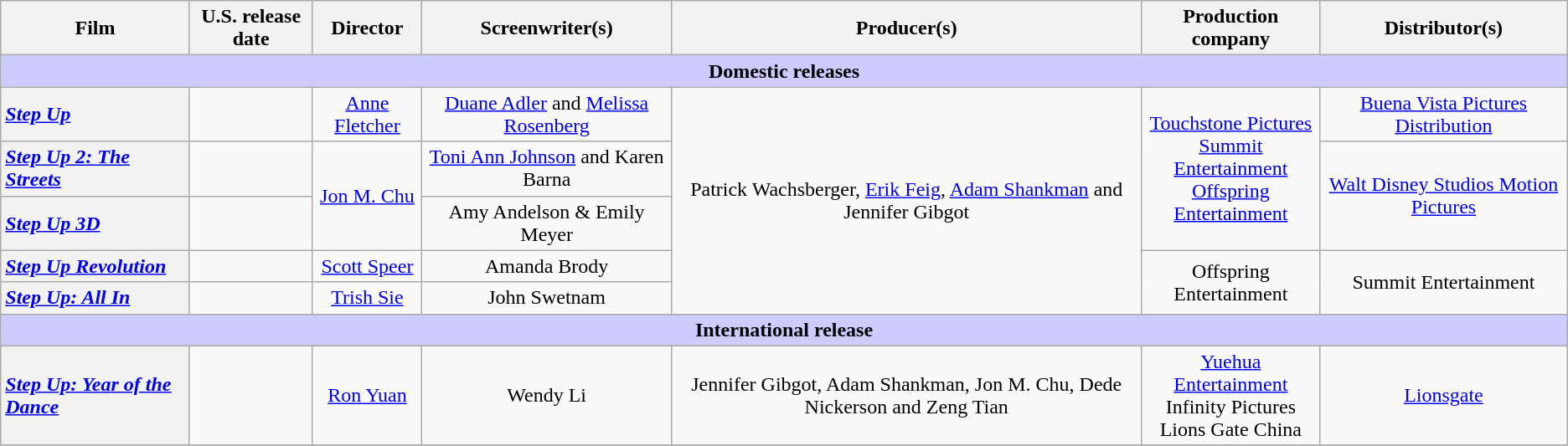<table class="wikitable plainrowheaders" style="text-align:center;">
<tr>
<th scope="col">Film</th>
<th scope="col">U.S. release date</th>
<th scope="col">Director</th>
<th scope="col">Screenwriter(s)</th>
<th scope="col">Producer(s)</th>
<th scope="col">Production company</th>
<th scope="col">Distributor(s)</th>
</tr>
<tr>
<th scope="col" colspan="7" style="background-color:#ccccff;">Domestic releases</th>
</tr>
<tr>
<th scope="row" style="text-align:left"><em><a href='#'>Step Up</a></em></th>
<td style="text-align:left"></td>
<td><a href='#'>Anne Fletcher</a></td>
<td><a href='#'>Duane Adler</a> and <a href='#'>Melissa Rosenberg</a></td>
<td rowspan="5">Patrick Wachsberger, <a href='#'>Erik Feig</a>, <a href='#'>Adam Shankman</a> and Jennifer Gibgot</td>
<td rowspan="3"><a href='#'>Touchstone Pictures</a><br><a href='#'>Summit Entertainment</a><br><a href='#'>Offspring Entertainment</a></td>
<td><a href='#'>Buena Vista Pictures Distribution</a></td>
</tr>
<tr>
<th scope="row" style="text-align:left"><em><a href='#'>Step Up 2: The Streets</a></em></th>
<td style="text-align:left"></td>
<td rowspan="2"><a href='#'>Jon M. Chu</a></td>
<td><a href='#'>Toni Ann Johnson</a> and Karen Barna</td>
<td rowspan="2"><a href='#'>Walt Disney Studios Motion Pictures</a></td>
</tr>
<tr>
<th scope="row" style="text-align:left"><em><a href='#'>Step Up 3D</a></em></th>
<td style="text-align:left"></td>
<td>Amy Andelson & Emily Meyer</td>
</tr>
<tr>
<th scope="row" style="text-align:left"><em><a href='#'>Step Up Revolution</a></em></th>
<td style="text-align:left"></td>
<td><a href='#'>Scott Speer</a></td>
<td>Amanda Brody</td>
<td rowspan="2">Offspring Entertainment</td>
<td rowspan="2">Summit Entertainment</td>
</tr>
<tr>
<th scope="row" style="text-align:left"><em><a href='#'>Step Up: All In</a></em></th>
<td style="text-align:left"></td>
<td><a href='#'>Trish Sie</a></td>
<td>John Swetnam</td>
</tr>
<tr>
<th scope="col" colspan="7" style="background-color:#ccccff;">International release</th>
</tr>
<tr>
<th scope="row" style="text-align:left"><em><a href='#'>Step Up: Year of the Dance</a></em></th>
<td style="text-align:left"></td>
<td><a href='#'>Ron Yuan</a></td>
<td>Wendy Li</td>
<td>Jennifer Gibgot, Adam Shankman, Jon M. Chu, Dede Nickerson and Zeng Tian</td>
<td><a href='#'>Yuehua Entertainment</a><br>Infinity Pictures<br>Lions Gate China</td>
<td><a href='#'>Lionsgate</a></td>
</tr>
<tr>
</tr>
</table>
